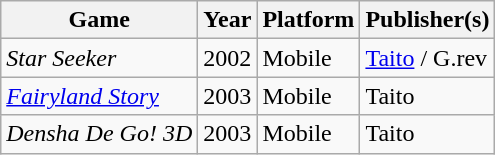<table class="wikitable sortable">
<tr>
<th>Game</th>
<th>Year</th>
<th>Platform</th>
<th>Publisher(s)</th>
</tr>
<tr>
<td><em>Star Seeker</em></td>
<td>2002</td>
<td>Mobile</td>
<td><a href='#'>Taito</a> / G.rev</td>
</tr>
<tr>
<td><em><a href='#'>Fairyland Story</a></em></td>
<td>2003</td>
<td>Mobile</td>
<td>Taito</td>
</tr>
<tr>
<td><em>Densha De Go! 3D</em></td>
<td>2003</td>
<td>Mobile</td>
<td>Taito</td>
</tr>
</table>
